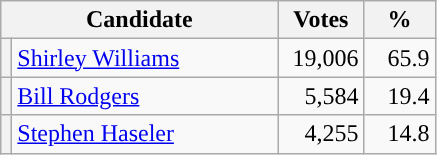<table class="wikitable">
<tr>
<th colspan="2" style="width: 170px">Candidate</th>
<th style="width: 50px">Votes</th>
<th style="width: 40px">%</th>
</tr>
<tr>
<th style="background-color: "></th>
<td style="width: 170px"><a href='#'>Shirley Williams</a> </td>
<td align="right">19,006</td>
<td align="right">65.9</td>
</tr>
<tr>
<th style="background-color: "></th>
<td style="width: 170px"><a href='#'>Bill Rodgers</a></td>
<td align="right">5,584</td>
<td align="right">19.4</td>
</tr>
<tr>
<th style="background-color: "></th>
<td style="width: 170px"><a href='#'>Stephen Haseler</a></td>
<td align="right">4,255</td>
<td align="right">14.8</td>
</tr>
</table>
